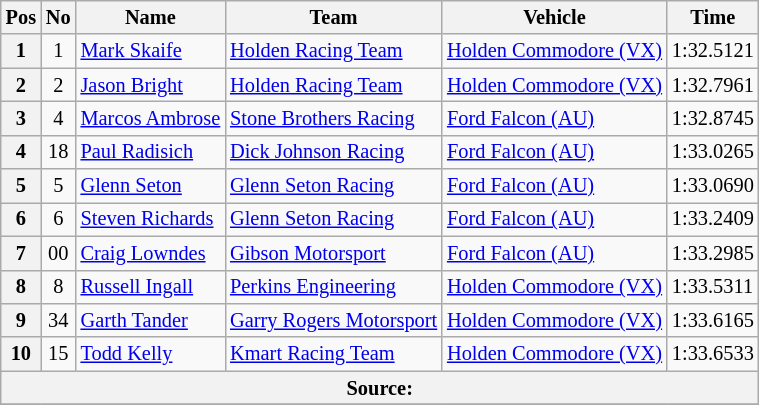<table class="wikitable" style="font-size: 85%;">
<tr>
<th>Pos</th>
<th>No</th>
<th>Name</th>
<th>Team</th>
<th>Vehicle</th>
<th>Time</th>
</tr>
<tr>
<th>1</th>
<td align=center>1</td>
<td> <a href='#'>Mark Skaife</a></td>
<td><a href='#'>Holden Racing Team</a></td>
<td><a href='#'>Holden Commodore (VX)</a></td>
<td>1:32.5121</td>
</tr>
<tr>
<th>2</th>
<td align=center>2</td>
<td> <a href='#'>Jason Bright</a></td>
<td><a href='#'>Holden Racing Team</a></td>
<td><a href='#'>Holden Commodore (VX)</a></td>
<td>1:32.7961</td>
</tr>
<tr>
<th>3</th>
<td align=center>4</td>
<td> <a href='#'>Marcos Ambrose</a></td>
<td><a href='#'>Stone Brothers Racing</a></td>
<td><a href='#'>Ford Falcon (AU)</a></td>
<td>1:32.8745</td>
</tr>
<tr>
<th>4</th>
<td align=center>18</td>
<td> <a href='#'>Paul Radisich</a></td>
<td><a href='#'>Dick Johnson Racing</a></td>
<td><a href='#'>Ford Falcon (AU)</a></td>
<td>1:33.0265</td>
</tr>
<tr>
<th>5</th>
<td align=center>5</td>
<td> <a href='#'>Glenn Seton</a></td>
<td><a href='#'>Glenn Seton Racing</a></td>
<td><a href='#'>Ford Falcon (AU)</a></td>
<td>1:33.0690</td>
</tr>
<tr>
<th>6</th>
<td align=center>6</td>
<td> <a href='#'>Steven Richards</a></td>
<td><a href='#'>Glenn Seton Racing</a></td>
<td><a href='#'>Ford Falcon (AU)</a></td>
<td>1:33.2409</td>
</tr>
<tr>
<th>7</th>
<td align=center>00</td>
<td> <a href='#'>Craig Lowndes</a></td>
<td><a href='#'>Gibson Motorsport</a></td>
<td><a href='#'>Ford Falcon (AU)</a></td>
<td>1:33.2985</td>
</tr>
<tr>
<th>8</th>
<td align=center>8</td>
<td> <a href='#'>Russell Ingall</a></td>
<td><a href='#'>Perkins Engineering</a></td>
<td><a href='#'>Holden Commodore (VX)</a></td>
<td>1:33.5311</td>
</tr>
<tr>
<th>9</th>
<td align=center>34</td>
<td> <a href='#'>Garth Tander</a></td>
<td><a href='#'>Garry Rogers Motorsport</a></td>
<td><a href='#'>Holden Commodore (VX)</a></td>
<td>1:33.6165</td>
</tr>
<tr>
<th>10</th>
<td align=center>15</td>
<td> <a href='#'>Todd Kelly</a></td>
<td><a href='#'>Kmart Racing Team</a></td>
<td><a href='#'>Holden Commodore (VX)</a></td>
<td>1:33.6533</td>
</tr>
<tr>
<th colspan=6>Source:</th>
</tr>
<tr>
</tr>
</table>
